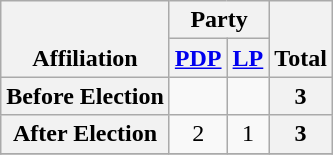<table class=wikitable style="text-align:center">
<tr style="vertical-align:bottom;">
<th rowspan=2>Affiliation</th>
<th colspan=2>Party</th>
<th rowspan=2>Total</th>
</tr>
<tr>
<th><a href='#'>PDP</a></th>
<th><a href='#'>LP</a></th>
</tr>
<tr>
<th>Before Election</th>
<td></td>
<td></td>
<th>3</th>
</tr>
<tr>
<th>After Election</th>
<td>2</td>
<td>1</td>
<th>3</th>
</tr>
<tr>
</tr>
</table>
